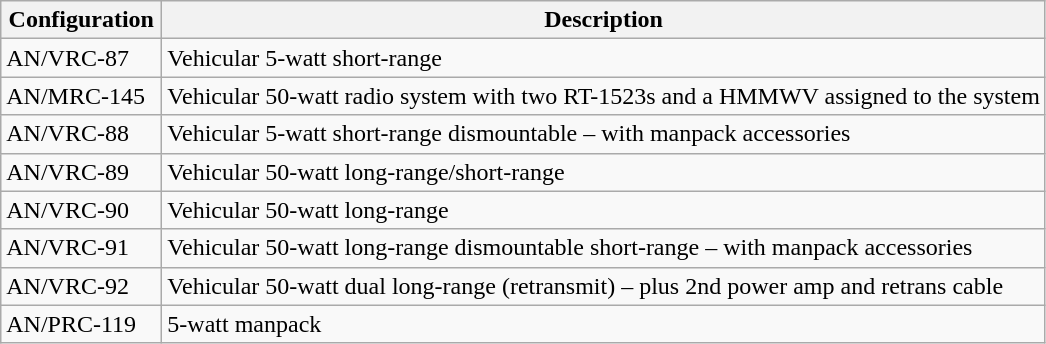<table class="wikitable">
<tr>
<th scope="col" width="100px">Configuration</th>
<th scope="col">Description</th>
</tr>
<tr>
<td>AN/VRC-87</td>
<td>Vehicular 5-watt short-range</td>
</tr>
<tr>
<td>AN/MRC-145</td>
<td>Vehicular 50-watt radio system with two RT-1523s and a HMMWV assigned to the system</td>
</tr>
<tr>
<td>AN/VRC-88</td>
<td>Vehicular 5-watt short-range dismountable – with manpack accessories</td>
</tr>
<tr>
<td>AN/VRC-89</td>
<td>Vehicular 50-watt long-range/short-range</td>
</tr>
<tr>
<td>AN/VRC-90</td>
<td>Vehicular 50-watt long-range</td>
</tr>
<tr>
<td>AN/VRC-91</td>
<td>Vehicular 50-watt long-range dismountable short-range – with manpack accessories</td>
</tr>
<tr>
<td>AN/VRC-92</td>
<td>Vehicular 50-watt dual long-range (retransmit) – plus 2nd power amp and retrans cable</td>
</tr>
<tr>
<td>AN/PRC-119</td>
<td>5-watt manpack</td>
</tr>
</table>
